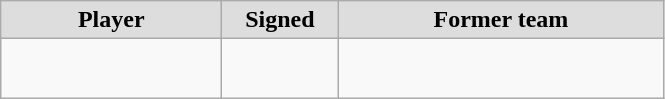<table class="wikitable" style="text-align: center">
<tr align="center" bgcolor="#dddddd">
<td style="width:140px"><strong>Player</strong></td>
<td style="width:70px"><strong>Signed</strong></td>
<td style="width:210px"><strong>Former team</strong></td>
</tr>
<tr style="height:40px">
<td></td>
<td style="font-size: 80%"></td>
<td></td>
</tr>
</table>
